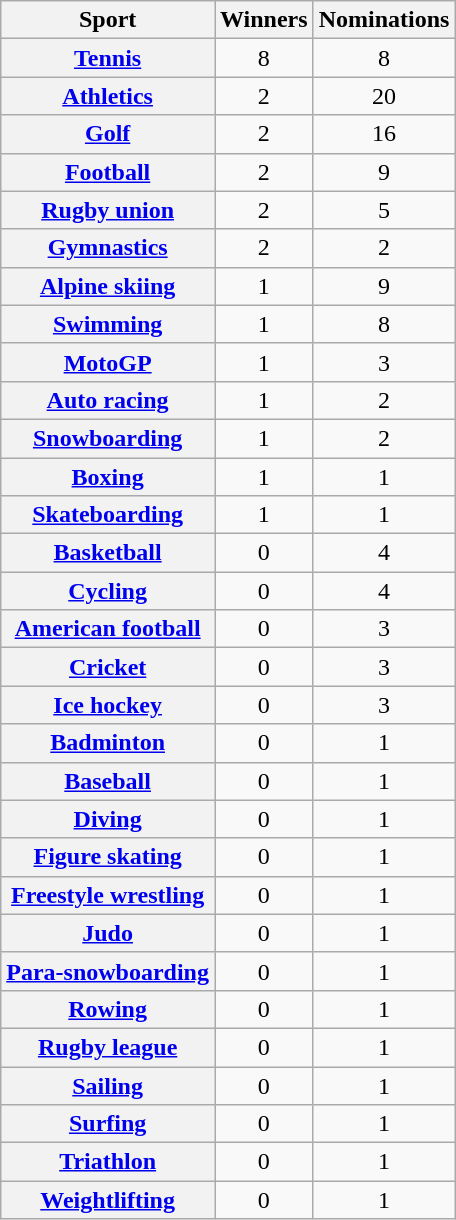<table class="sortable wikitable plainrowheaders" style="text-align:center">
<tr>
<th scope=col>Sport</th>
<th scope=col data-sort-type=number>Winners</th>
<th scope=col data-sort-type=number>Nominations</th>
</tr>
<tr>
<th scope=row><a href='#'>Tennis</a></th>
<td>8</td>
<td>8</td>
</tr>
<tr>
<th scope=row><a href='#'>Athletics</a></th>
<td>2</td>
<td>20</td>
</tr>
<tr>
<th scope=row><a href='#'>Golf</a></th>
<td>2</td>
<td>16</td>
</tr>
<tr>
<th scope=row><a href='#'>Football</a></th>
<td>2</td>
<td>9</td>
</tr>
<tr>
<th scope=row><a href='#'>Rugby union</a></th>
<td>2</td>
<td>5</td>
</tr>
<tr>
<th scope=row><a href='#'>Gymnastics</a></th>
<td>2</td>
<td>2</td>
</tr>
<tr>
<th scope=row><a href='#'>Alpine skiing</a></th>
<td>1</td>
<td>9</td>
</tr>
<tr>
<th scope=row><a href='#'>Swimming</a></th>
<td>1</td>
<td>8</td>
</tr>
<tr>
<th scope=row><a href='#'>MotoGP</a></th>
<td>1</td>
<td>3</td>
</tr>
<tr>
<th scope=row><a href='#'>Auto racing</a></th>
<td>1</td>
<td>2</td>
</tr>
<tr>
<th scope=row><a href='#'>Snowboarding</a></th>
<td>1</td>
<td>2</td>
</tr>
<tr>
<th scope=row><a href='#'>Boxing</a></th>
<td>1</td>
<td>1</td>
</tr>
<tr>
<th scope=row><a href='#'>Skateboarding</a></th>
<td>1</td>
<td>1</td>
</tr>
<tr>
<th scope=row><a href='#'>Basketball</a></th>
<td>0</td>
<td>4</td>
</tr>
<tr>
<th scope=row><a href='#'>Cycling</a></th>
<td>0</td>
<td>4</td>
</tr>
<tr>
<th scope=row><a href='#'>American football</a></th>
<td>0</td>
<td>3</td>
</tr>
<tr>
<th scope=row><a href='#'>Cricket</a></th>
<td>0</td>
<td>3</td>
</tr>
<tr>
<th scope=row><a href='#'>Ice hockey</a></th>
<td>0</td>
<td>3</td>
</tr>
<tr>
<th scope=row><a href='#'>Badminton</a></th>
<td>0</td>
<td>1</td>
</tr>
<tr>
<th scope=row><a href='#'>Baseball</a></th>
<td>0</td>
<td>1</td>
</tr>
<tr>
<th scope=row><a href='#'>Diving</a></th>
<td>0</td>
<td>1</td>
</tr>
<tr>
<th scope=row><a href='#'>Figure skating</a></th>
<td>0</td>
<td>1</td>
</tr>
<tr>
<th scope=row><a href='#'>Freestyle wrestling</a></th>
<td>0</td>
<td>1</td>
</tr>
<tr>
<th scope=row><a href='#'>Judo</a></th>
<td>0</td>
<td>1</td>
</tr>
<tr>
<th scope=row><a href='#'>Para-snowboarding</a></th>
<td>0</td>
<td>1</td>
</tr>
<tr>
<th scope=row><a href='#'>Rowing</a></th>
<td>0</td>
<td>1</td>
</tr>
<tr>
<th scope=row><a href='#'>Rugby league</a></th>
<td>0</td>
<td>1</td>
</tr>
<tr>
<th scope=row><a href='#'>Sailing</a></th>
<td>0</td>
<td>1</td>
</tr>
<tr>
<th scope=row><a href='#'>Surfing</a></th>
<td>0</td>
<td>1</td>
</tr>
<tr>
<th scope=row><a href='#'>Triathlon</a></th>
<td>0</td>
<td>1</td>
</tr>
<tr>
<th scope=row><a href='#'>Weightlifting</a></th>
<td>0</td>
<td>1</td>
</tr>
</table>
